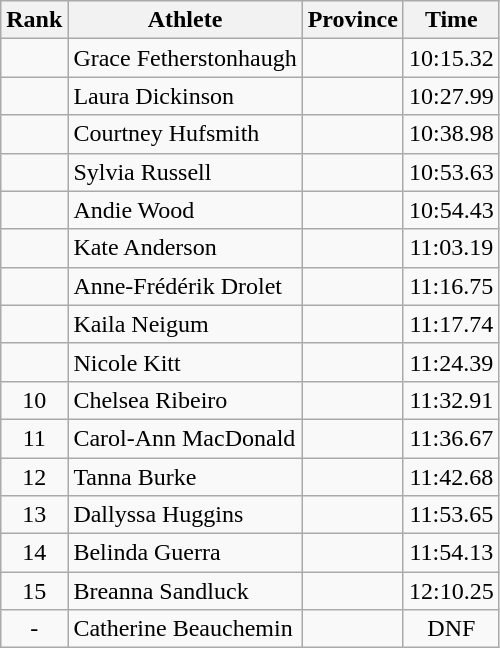<table class="wikitable sortable" style="text-align:center">
<tr>
<th>Rank</th>
<th>Athlete</th>
<th>Province</th>
<th>Time</th>
</tr>
<tr>
<td></td>
<td align=left>Grace Fetherstonhaugh</td>
<td align="left"></td>
<td>10:15.32</td>
</tr>
<tr>
<td></td>
<td align=left>Laura Dickinson</td>
<td align="left"></td>
<td>10:27.99</td>
</tr>
<tr>
<td></td>
<td align=left>Courtney Hufsmith</td>
<td align="left"></td>
<td>10:38.98</td>
</tr>
<tr>
<td></td>
<td align=left>Sylvia Russell</td>
<td align="left"></td>
<td>10:53.63</td>
</tr>
<tr>
<td></td>
<td align=left>Andie Wood</td>
<td align="left"></td>
<td>10:54.43</td>
</tr>
<tr>
<td></td>
<td align=left>Kate Anderson</td>
<td align="left"></td>
<td>11:03.19</td>
</tr>
<tr>
<td></td>
<td align=left>Anne-Frédérik Drolet</td>
<td align="left"></td>
<td>11:16.75</td>
</tr>
<tr>
<td></td>
<td align=left>Kaila Neigum</td>
<td align="left"></td>
<td>11:17.74</td>
</tr>
<tr>
<td></td>
<td align=left>Nicole Kitt</td>
<td align="left"></td>
<td>11:24.39</td>
</tr>
<tr>
<td>10</td>
<td align=left>Chelsea Ribeiro</td>
<td align="left"></td>
<td>11:32.91</td>
</tr>
<tr>
<td>11</td>
<td align=left>Carol-Ann MacDonald</td>
<td align="left"></td>
<td>11:36.67</td>
</tr>
<tr>
<td>12</td>
<td align=left>Tanna Burke</td>
<td align="left"></td>
<td>11:42.68</td>
</tr>
<tr>
<td>13</td>
<td align=left>Dallyssa Huggins</td>
<td align="left"></td>
<td>11:53.65</td>
</tr>
<tr>
<td>14</td>
<td align=left>Belinda Guerra</td>
<td align="left"></td>
<td>11:54.13</td>
</tr>
<tr>
<td>15</td>
<td align=left>Breanna Sandluck</td>
<td align="left"></td>
<td>12:10.25</td>
</tr>
<tr>
<td>-</td>
<td align=left>Catherine Beauchemin</td>
<td align="left"></td>
<td>DNF</td>
</tr>
</table>
